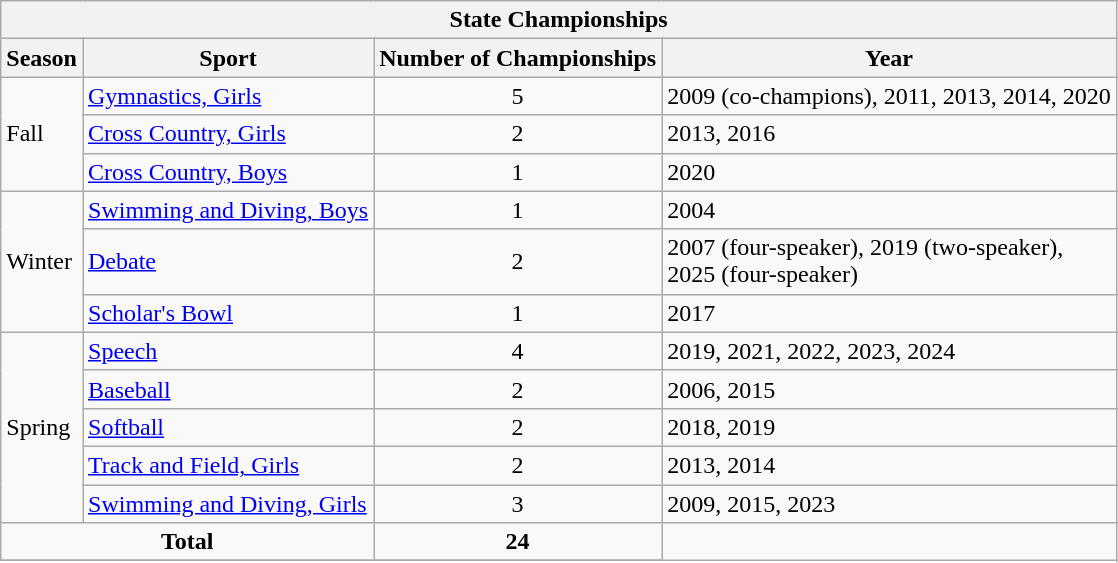<table class="wikitable sortable">
<tr>
<th colspan="4">State Championships</th>
</tr>
<tr>
<th>Season</th>
<th>Sport</th>
<th>Number of Championships</th>
<th>Year</th>
</tr>
<tr>
<td rowspan="3">Fall</td>
<td><a href='#'>Gymnastics, Girls</a></td>
<td align="center">5</td>
<td>2009 (co-champions), 2011, 2013, 2014, 2020</td>
</tr>
<tr>
<td><a href='#'>Cross Country, Girls</a></td>
<td align="center">2</td>
<td>2013, 2016</td>
</tr>
<tr>
<td><a href='#'>Cross Country, Boys</a></td>
<td align="center">1</td>
<td>2020</td>
</tr>
<tr>
<td rowspan="3">Winter</td>
<td><a href='#'>Swimming and Diving, Boys</a></td>
<td align="center">1</td>
<td>2004</td>
</tr>
<tr>
<td><a href='#'>Debate</a></td>
<td align="center">2</td>
<td>2007 (four-speaker), 2019 (two-speaker),<br>2025 (four-speaker)</td>
</tr>
<tr>
<td><a href='#'>Scholar's Bowl</a></td>
<td align="center">1</td>
<td>2017</td>
</tr>
<tr>
<td rowspan="5">Spring</td>
<td><a href='#'>Speech</a></td>
<td align="center">4</td>
<td>2019, 2021, 2022, 2023, 2024</td>
</tr>
<tr>
<td><a href='#'>Baseball</a></td>
<td align="center">2</td>
<td>2006, 2015</td>
</tr>
<tr>
<td><a href='#'>Softball</a></td>
<td align="center">2</td>
<td>2018, 2019</td>
</tr>
<tr>
<td><a href='#'>Track and Field, Girls</a></td>
<td align="center">2</td>
<td>2013, 2014</td>
</tr>
<tr>
<td><a href='#'>Swimming and Diving, Girls</a></td>
<td align="center">3</td>
<td>2009, 2015, 2023</td>
</tr>
<tr>
<td align="center" colspan="2"><strong>Total</strong></td>
<td align="center"><strong>24</strong></td>
</tr>
<tr>
</tr>
</table>
